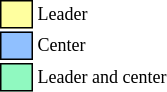<table class="toccolours" style="font-size: 75%; white-space: nowrap;">
<tr>
<td style="background:#FFFF9F; border: 1px solid black;">      </td>
<td>Leader</td>
</tr>
<tr>
<td style="background:#90C0FF; border: 1px solid black;">      </td>
<td>Center</td>
</tr>
<tr>
<td style="background:#90F9C0; border: 1px solid black;">      </td>
<td>Leader and center</td>
</tr>
</table>
